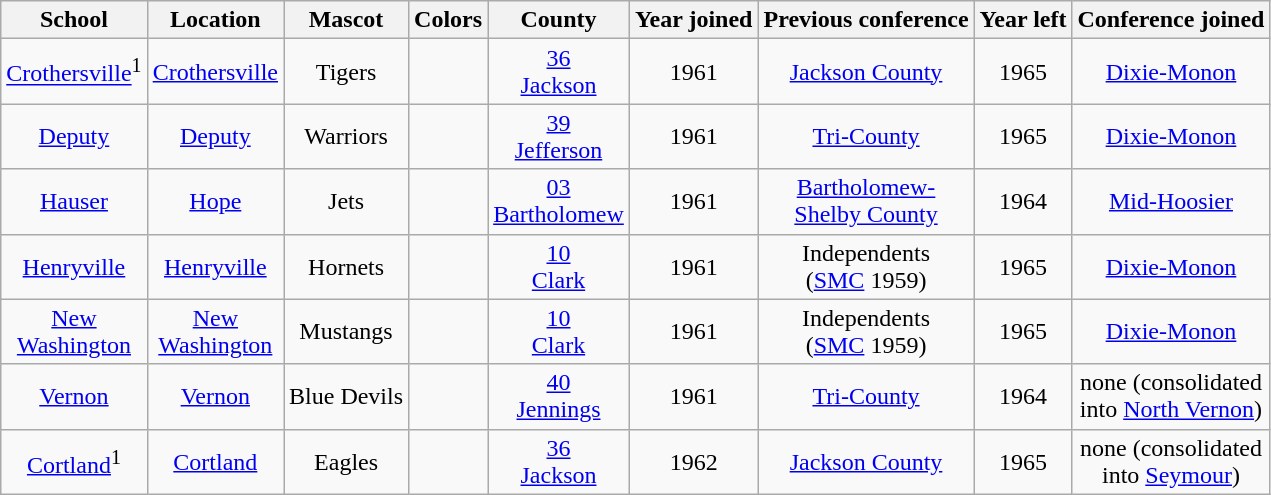<table class="wikitable" style="text-align:center;">
<tr>
<th>School</th>
<th>Location</th>
<th>Mascot</th>
<th>Colors</th>
<th>County</th>
<th>Year joined</th>
<th>Previous conference</th>
<th>Year left</th>
<th>Conference joined</th>
</tr>
<tr>
<td><a href='#'>Crothersville</a><sup>1</sup></td>
<td><a href='#'>Crothersville</a></td>
<td>Tigers</td>
<td> </td>
<td><a href='#'>36 <br> Jackson</a></td>
<td>1961</td>
<td><a href='#'>Jackson County</a></td>
<td>1965</td>
<td><a href='#'>Dixie-Monon</a></td>
</tr>
<tr>
<td><a href='#'>Deputy</a></td>
<td><a href='#'>Deputy</a></td>
<td>Warriors</td>
<td> </td>
<td><a href='#'>39 <br> Jefferson</a></td>
<td>1961</td>
<td><a href='#'>Tri-County</a></td>
<td>1965</td>
<td><a href='#'>Dixie-Monon</a></td>
</tr>
<tr>
<td><a href='#'>Hauser</a></td>
<td><a href='#'>Hope</a></td>
<td>Jets</td>
<td> </td>
<td><a href='#'>03 <br> Bartholomew</a></td>
<td>1961</td>
<td><a href='#'>Bartholomew-<br>Shelby County</a></td>
<td>1964</td>
<td><a href='#'>Mid-Hoosier</a></td>
</tr>
<tr>
<td><a href='#'>Henryville</a></td>
<td><a href='#'>Henryville</a></td>
<td>Hornets</td>
<td>  </td>
<td><a href='#'>10 <br> Clark</a></td>
<td>1961</td>
<td>Independents<br>(<a href='#'>SMC</a> 1959)</td>
<td>1965</td>
<td><a href='#'>Dixie-Monon</a></td>
</tr>
<tr>
<td><a href='#'>New <br> Washington</a></td>
<td><a href='#'>New <br> Washington</a></td>
<td>Mustangs</td>
<td>  </td>
<td><a href='#'>10 <br> Clark</a></td>
<td>1961</td>
<td>Independents<br>(<a href='#'>SMC</a> 1959)</td>
<td>1965</td>
<td><a href='#'>Dixie-Monon</a></td>
</tr>
<tr>
<td><a href='#'>Vernon</a></td>
<td><a href='#'>Vernon</a></td>
<td>Blue Devils</td>
<td>  </td>
<td><a href='#'>40 <br> Jennings</a></td>
<td>1961</td>
<td><a href='#'>Tri-County</a></td>
<td>1964</td>
<td>none (consolidated <br> into <a href='#'>North Vernon</a>)</td>
</tr>
<tr>
<td><a href='#'>Cortland</a><sup>1</sup></td>
<td><a href='#'>Cortland</a></td>
<td>Eagles</td>
<td>  </td>
<td><a href='#'>36 <br> Jackson</a></td>
<td>1962</td>
<td><a href='#'>Jackson County</a></td>
<td>1965</td>
<td>none (consolidated <br> into <a href='#'>Seymour</a>)</td>
</tr>
</table>
